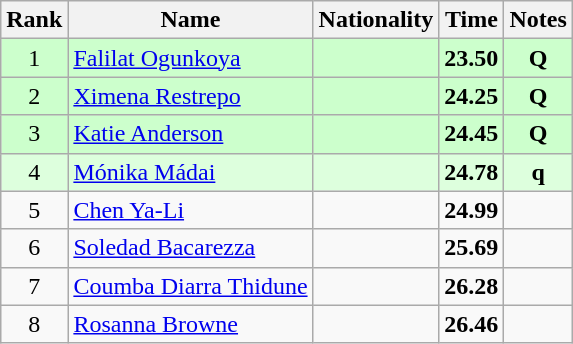<table class="wikitable sortable" style="text-align:center">
<tr>
<th>Rank</th>
<th>Name</th>
<th>Nationality</th>
<th>Time</th>
<th>Notes</th>
</tr>
<tr bgcolor=ccffcc>
<td>1</td>
<td align=left><a href='#'>Falilat Ogunkoya</a></td>
<td align=left></td>
<td><strong>23.50</strong></td>
<td><strong>Q</strong></td>
</tr>
<tr bgcolor=ccffcc>
<td>2</td>
<td align=left><a href='#'>Ximena Restrepo</a></td>
<td align=left></td>
<td><strong>24.25</strong></td>
<td><strong>Q</strong></td>
</tr>
<tr bgcolor=ccffcc>
<td>3</td>
<td align=left><a href='#'>Katie Anderson</a></td>
<td align=left></td>
<td><strong>24.45</strong></td>
<td><strong>Q</strong></td>
</tr>
<tr bgcolor=ddffdd>
<td>4</td>
<td align=left><a href='#'>Mónika Mádai</a></td>
<td align=left></td>
<td><strong>24.78</strong></td>
<td><strong>q</strong></td>
</tr>
<tr>
<td>5</td>
<td align=left><a href='#'>Chen Ya-Li</a></td>
<td align=left></td>
<td><strong>24.99</strong></td>
<td></td>
</tr>
<tr>
<td>6</td>
<td align=left><a href='#'>Soledad Bacarezza</a></td>
<td align=left></td>
<td><strong>25.69</strong></td>
<td></td>
</tr>
<tr>
<td>7</td>
<td align=left><a href='#'>Coumba Diarra Thidune</a></td>
<td align=left></td>
<td><strong>26.28</strong></td>
<td></td>
</tr>
<tr>
<td>8</td>
<td align=left><a href='#'>Rosanna Browne</a></td>
<td align=left></td>
<td><strong>26.46</strong></td>
<td></td>
</tr>
</table>
